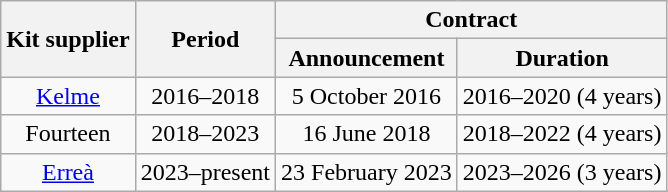<table class="wikitable" style="text-align: center;">
<tr>
<th rowspan="2">Kit supplier</th>
<th rowspan="2">Period</th>
<th colspan="2">Contract</th>
</tr>
<tr>
<th>Announcement</th>
<th>Duration</th>
</tr>
<tr>
<td> <a href='#'>Kelme</a></td>
<td>2016–2018</td>
<td>5 October 2016</td>
<td>2016–2020 (4 years)</td>
</tr>
<tr>
<td> Fourteen</td>
<td>2018–2023</td>
<td>16 June 2018</td>
<td>2018–2022 (4 years)</td>
</tr>
<tr>
<td> <a href='#'>Erreà</a></td>
<td>2023–present</td>
<td>23 February 2023</td>
<td>2023–2026 (3 years)</td>
</tr>
</table>
